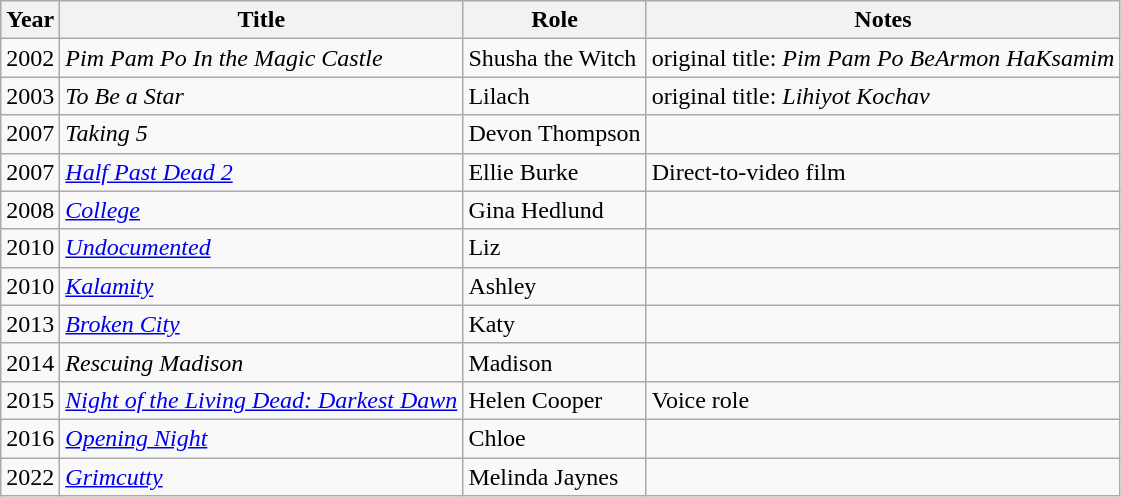<table class="wikitable sortable">
<tr>
<th>Year</th>
<th>Title</th>
<th>Role</th>
<th class="unsortable">Notes</th>
</tr>
<tr>
<td>2002</td>
<td><em>Pim Pam Po In the Magic Castle</em></td>
<td>Shusha the Witch</td>
<td>original title: <em>Pim Pam Po BeArmon HaKsamim</em></td>
</tr>
<tr>
<td>2003</td>
<td><em>To Be a Star</em></td>
<td>Lilach</td>
<td>original title: <em>Lihiyot Kochav</em></td>
</tr>
<tr>
<td>2007</td>
<td><em>Taking 5</em></td>
<td>Devon Thompson</td>
<td></td>
</tr>
<tr>
<td>2007</td>
<td><em><a href='#'>Half Past Dead 2</a></em></td>
<td>Ellie Burke</td>
<td>Direct-to-video film</td>
</tr>
<tr>
<td>2008</td>
<td><em><a href='#'>College</a></em></td>
<td>Gina Hedlund</td>
<td></td>
</tr>
<tr>
<td>2010</td>
<td><em><a href='#'>Undocumented</a></em></td>
<td>Liz</td>
<td></td>
</tr>
<tr>
<td>2010</td>
<td><em><a href='#'>Kalamity</a></em></td>
<td>Ashley</td>
<td></td>
</tr>
<tr>
<td>2013</td>
<td><em><a href='#'>Broken City</a></em></td>
<td>Katy</td>
<td></td>
</tr>
<tr>
<td>2014</td>
<td><em>Rescuing Madison</em></td>
<td>Madison</td>
<td></td>
</tr>
<tr>
<td>2015</td>
<td><em><a href='#'>Night of the Living Dead: Darkest Dawn</a></em></td>
<td>Helen Cooper</td>
<td>Voice role</td>
</tr>
<tr>
<td>2016</td>
<td><em><a href='#'>Opening Night</a></em></td>
<td>Chloe</td>
<td></td>
</tr>
<tr>
<td>2022</td>
<td><em><a href='#'>Grimcutty</a></em></td>
<td>Melinda Jaynes</td>
<td></td>
</tr>
</table>
